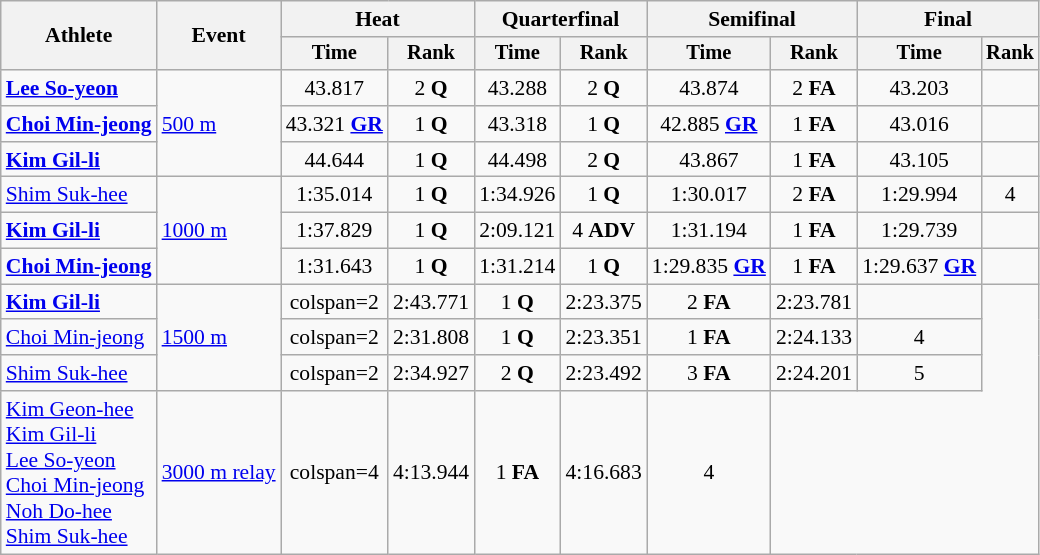<table class="wikitable" style="font-size:90%">
<tr>
<th rowspan=2>Athlete</th>
<th rowspan=2>Event</th>
<th colspan=2>Heat</th>
<th colspan=2>Quarterfinal</th>
<th colspan=2>Semifinal</th>
<th colspan=2>Final</th>
</tr>
<tr style="font-size:95%">
<th>Time</th>
<th>Rank</th>
<th>Time</th>
<th>Rank</th>
<th>Time</th>
<th>Rank</th>
<th>Time</th>
<th>Rank</th>
</tr>
<tr align=center>
<td align=left><strong><a href='#'>Lee So-yeon</a></strong></td>
<td align=left rowspan=3><a href='#'>500 m</a></td>
<td>43.817</td>
<td>2 <strong>Q</strong></td>
<td>43.288</td>
<td>2 <strong>Q</strong></td>
<td>43.874</td>
<td>2 <strong>FA</strong></td>
<td>43.203</td>
<td></td>
</tr>
<tr align=center>
<td align=left><strong><a href='#'>Choi Min-jeong</a></strong></td>
<td>43.321 <strong><a href='#'>GR</a></strong></td>
<td>1 <strong>Q</strong></td>
<td>43.318</td>
<td>1 <strong>Q</strong></td>
<td>42.885 <strong><a href='#'>GR</a></strong></td>
<td>1 <strong>FA</strong></td>
<td>43.016</td>
<td></td>
</tr>
<tr align=center>
<td align=left><strong><a href='#'>Kim Gil-li</a></strong></td>
<td>44.644</td>
<td>1 <strong>Q</strong></td>
<td>44.498</td>
<td>2 <strong>Q</strong></td>
<td>43.867</td>
<td>1 <strong>FA</strong></td>
<td>43.105</td>
<td></td>
</tr>
<tr align=center>
<td align=left><a href='#'>Shim Suk-hee</a></td>
<td align=left rowspan=3><a href='#'>1000 m</a></td>
<td>1:35.014</td>
<td>1 <strong>Q</strong></td>
<td>1:34.926</td>
<td>1 <strong>Q</strong></td>
<td>1:30.017</td>
<td>2 <strong>FA</strong></td>
<td>1:29.994</td>
<td>4</td>
</tr>
<tr align=center>
<td align=left><strong><a href='#'>Kim Gil-li</a></strong></td>
<td>1:37.829</td>
<td>1 <strong>Q</strong></td>
<td>2:09.121</td>
<td>4 <strong>ADV</strong></td>
<td>1:31.194</td>
<td>1 <strong>FA</strong></td>
<td>1:29.739</td>
<td></td>
</tr>
<tr align=center>
<td align=left><strong><a href='#'>Choi Min-jeong</a></strong></td>
<td>1:31.643</td>
<td>1 <strong>Q</strong></td>
<td>1:31.214</td>
<td>1 <strong>Q</strong></td>
<td>1:29.835 <strong><a href='#'>GR</a></strong></td>
<td>1 <strong>FA</strong></td>
<td>1:29.637 <strong><a href='#'>GR</a></strong></td>
<td></td>
</tr>
<tr align=center>
<td align=left><strong><a href='#'>Kim Gil-li</a></strong></td>
<td align=left rowspan=3><a href='#'>1500 m</a></td>
<td>colspan=2 </td>
<td>2:43.771</td>
<td>1 <strong>Q</strong></td>
<td>2:23.375</td>
<td>2 <strong>FA</strong></td>
<td>2:23.781</td>
<td></td>
</tr>
<tr align=center>
<td align=left><a href='#'>Choi Min-jeong</a></td>
<td>colspan=2 </td>
<td>2:31.808</td>
<td>1 <strong>Q</strong></td>
<td>2:23.351</td>
<td>1 <strong>FA</strong></td>
<td>2:24.133</td>
<td>4</td>
</tr>
<tr align=center>
<td align=left><a href='#'>Shim Suk-hee</a></td>
<td>colspan=2 </td>
<td>2:34.927</td>
<td>2 <strong>Q</strong></td>
<td>2:23.492</td>
<td>3 <strong>FA</strong></td>
<td>2:24.201</td>
<td>5</td>
</tr>
<tr align=center>
<td align=left><a href='#'>Kim Geon-hee</a><br><a href='#'>Kim Gil-li</a><br><a href='#'>Lee So-yeon</a><br><a href='#'>Choi Min-jeong</a><br><a href='#'>Noh Do-hee</a><br><a href='#'>Shim Suk-hee</a></td>
<td align=left><a href='#'>3000 m relay</a></td>
<td>colspan=4 </td>
<td>4:13.944</td>
<td>1 <strong>FA</strong></td>
<td>4:16.683</td>
<td>4</td>
</tr>
</table>
